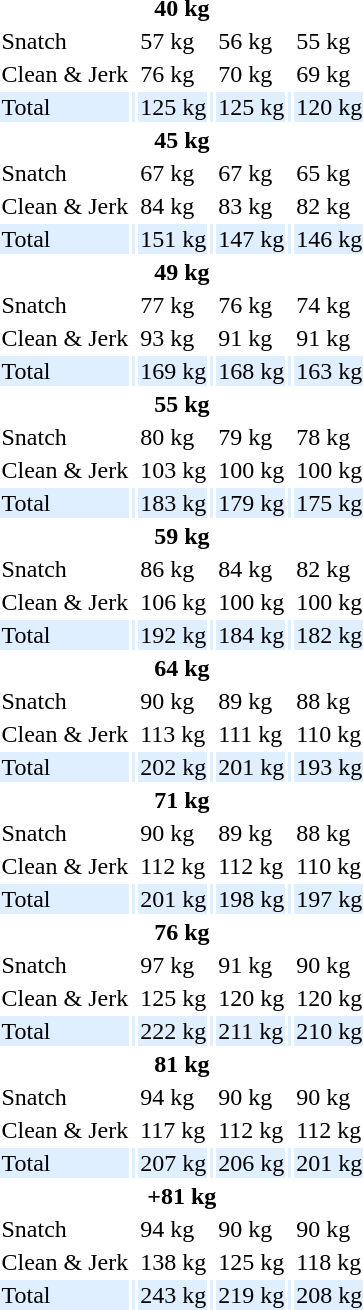<table>
<tr>
<th colspan=7>40 kg</th>
</tr>
<tr>
<td>Snatch</td>
<td></td>
<td>57 kg</td>
<td></td>
<td>56 kg</td>
<td></td>
<td>55 kg</td>
</tr>
<tr>
<td>Clean & Jerk</td>
<td></td>
<td>76 kg</td>
<td></td>
<td>70 kg</td>
<td></td>
<td>69 kg</td>
</tr>
<tr bgcolor=#dfefff>
<td>Total</td>
<td></td>
<td>125 kg</td>
<td></td>
<td>125 kg</td>
<td></td>
<td>120 kg</td>
</tr>
<tr>
<th colspan=7>45 kg</th>
</tr>
<tr>
<td>Snatch</td>
<td></td>
<td>67 kg</td>
<td></td>
<td>67 kg</td>
<td></td>
<td>65 kg</td>
</tr>
<tr>
<td>Clean & Jerk</td>
<td></td>
<td>84 kg</td>
<td></td>
<td>83 kg</td>
<td></td>
<td>82 kg</td>
</tr>
<tr bgcolor=#dfefff>
<td>Total</td>
<td></td>
<td>151 kg</td>
<td></td>
<td>147 kg</td>
<td></td>
<td>146 kg</td>
</tr>
<tr>
<th colspan=7>49 kg</th>
</tr>
<tr>
<td>Snatch</td>
<td></td>
<td>77 kg</td>
<td></td>
<td>76 kg</td>
<td></td>
<td>74 kg</td>
</tr>
<tr>
<td>Clean & Jerk</td>
<td></td>
<td>93 kg</td>
<td></td>
<td>91 kg</td>
<td></td>
<td>91 kg</td>
</tr>
<tr bgcolor=#dfefff>
<td>Total</td>
<td></td>
<td>169 kg</td>
<td></td>
<td>168 kg</td>
<td></td>
<td>163 kg</td>
</tr>
<tr>
<th colspan=7>55 kg</th>
</tr>
<tr>
<td>Snatch</td>
<td></td>
<td>80 kg</td>
<td></td>
<td>79 kg</td>
<td></td>
<td>78 kg</td>
</tr>
<tr>
<td>Clean & Jerk</td>
<td></td>
<td>103 kg</td>
<td></td>
<td>100 kg</td>
<td></td>
<td>100 kg</td>
</tr>
<tr bgcolor=#dfefff>
<td>Total</td>
<td></td>
<td>183 kg</td>
<td></td>
<td>179 kg</td>
<td></td>
<td>175 kg</td>
</tr>
<tr>
<th colspan=7>59 kg</th>
</tr>
<tr>
<td>Snatch</td>
<td></td>
<td>86 kg</td>
<td></td>
<td>84 kg</td>
<td></td>
<td>82 kg</td>
</tr>
<tr>
<td>Clean & Jerk</td>
<td></td>
<td>106 kg</td>
<td></td>
<td>100 kg</td>
<td></td>
<td>100 kg</td>
</tr>
<tr bgcolor=#dfefff>
<td>Total</td>
<td></td>
<td>192 kg</td>
<td></td>
<td>184 kg</td>
<td></td>
<td>182 kg</td>
</tr>
<tr>
<th colspan=7>64 kg</th>
</tr>
<tr>
<td>Snatch</td>
<td></td>
<td>90 kg</td>
<td></td>
<td>89 kg</td>
<td></td>
<td>88 kg</td>
</tr>
<tr>
<td>Clean & Jerk</td>
<td></td>
<td>113 kg</td>
<td></td>
<td>111 kg</td>
<td></td>
<td>110 kg</td>
</tr>
<tr bgcolor=#dfefff>
<td>Total</td>
<td></td>
<td>202 kg</td>
<td></td>
<td>201 kg</td>
<td></td>
<td>193 kg</td>
</tr>
<tr>
<th colspan=7>71 kg</th>
</tr>
<tr>
<td>Snatch</td>
<td></td>
<td>90 kg</td>
<td></td>
<td>89 kg</td>
<td></td>
<td>88 kg</td>
</tr>
<tr>
<td>Clean & Jerk</td>
<td></td>
<td>112 kg</td>
<td></td>
<td>112 kg</td>
<td></td>
<td>110 kg</td>
</tr>
<tr bgcolor=#dfefff>
<td>Total</td>
<td></td>
<td>201 kg</td>
<td></td>
<td>198 kg</td>
<td></td>
<td>197 kg</td>
</tr>
<tr>
<th colspan=7>76 kg</th>
</tr>
<tr>
<td>Snatch</td>
<td></td>
<td>97 kg</td>
<td></td>
<td>91 kg</td>
<td></td>
<td>90 kg</td>
</tr>
<tr>
<td>Clean & Jerk</td>
<td></td>
<td>125 kg</td>
<td></td>
<td>120 kg</td>
<td></td>
<td>120 kg</td>
</tr>
<tr bgcolor=#dfefff>
<td>Total</td>
<td></td>
<td>222 kg</td>
<td></td>
<td>211 kg</td>
<td></td>
<td>210 kg</td>
</tr>
<tr>
<th colspan=7>81 kg</th>
</tr>
<tr>
<td>Snatch</td>
<td></td>
<td>94 kg</td>
<td></td>
<td>90 kg</td>
<td></td>
<td>90 kg</td>
</tr>
<tr>
<td>Clean & Jerk</td>
<td></td>
<td>117 kg</td>
<td></td>
<td>112 kg</td>
<td></td>
<td>112 kg</td>
</tr>
<tr bgcolor=#dfefff>
<td>Total</td>
<td></td>
<td>207 kg</td>
<td></td>
<td>206 kg</td>
<td></td>
<td>201 kg</td>
</tr>
<tr>
<th colspan=7>+81 kg</th>
</tr>
<tr>
<td>Snatch</td>
<td></td>
<td>94 kg</td>
<td></td>
<td>90 kg</td>
<td></td>
<td>90 kg</td>
</tr>
<tr>
<td>Clean & Jerk</td>
<td></td>
<td>138 kg</td>
<td></td>
<td>125 kg</td>
<td></td>
<td>118 kg</td>
</tr>
<tr bgcolor=#dfefff>
<td>Total</td>
<td></td>
<td>243 kg</td>
<td></td>
<td>219 kg</td>
<td></td>
<td>208 kg</td>
</tr>
</table>
